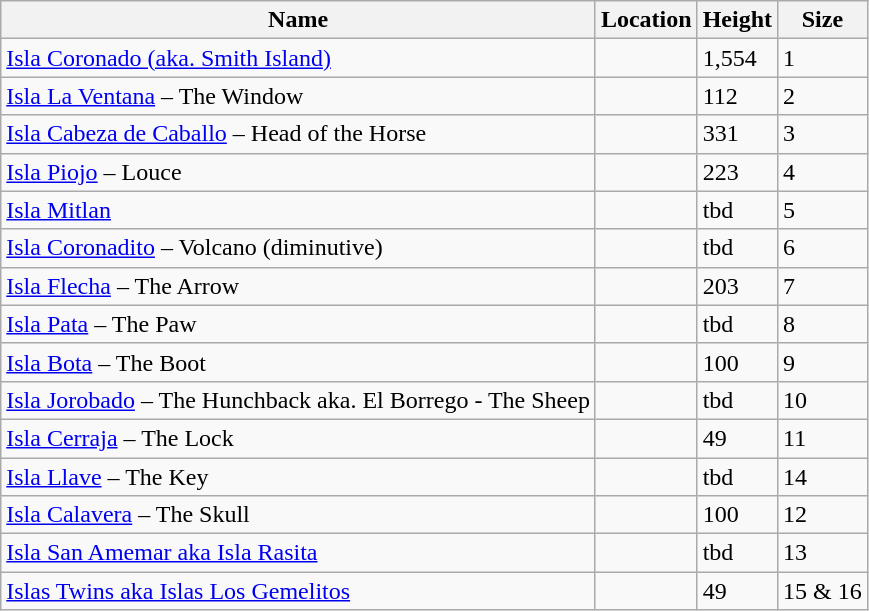<table class="wikitable sortable" border="1">
<tr>
<th scope="col" class="unsortable">Name</th>
<th scope="col" class="unsortable">Location</th>
<th scope="col">Height</th>
<th scope="col">Size</th>
</tr>
<tr>
<td><a href='#'>Isla Coronado (aka. Smith Island)</a></td>
<td></td>
<td>1,554</td>
<td>1</td>
</tr>
<tr>
<td><a href='#'>Isla La Ventana</a> – The Window</td>
<td></td>
<td>112</td>
<td>2</td>
</tr>
<tr>
<td><a href='#'>Isla Cabeza de Caballo</a> – Head of the Horse</td>
<td></td>
<td>331</td>
<td>3</td>
</tr>
<tr>
<td><a href='#'>Isla Piojo</a> – Louce</td>
<td></td>
<td>223</td>
<td>4</td>
</tr>
<tr>
<td><a href='#'>Isla Mitlan</a></td>
<td></td>
<td>tbd</td>
<td>5</td>
</tr>
<tr>
<td><a href='#'>Isla Coronadito</a> – Volcano (diminutive)</td>
<td></td>
<td>tbd</td>
<td>6</td>
</tr>
<tr>
<td><a href='#'>Isla Flecha</a> – The Arrow</td>
<td></td>
<td>203</td>
<td>7</td>
</tr>
<tr>
<td><a href='#'>Isla Pata</a> – The Paw</td>
<td></td>
<td>tbd</td>
<td>8</td>
</tr>
<tr>
<td><a href='#'>Isla Bota</a> – The Boot</td>
<td></td>
<td>100</td>
<td>9</td>
</tr>
<tr>
<td><a href='#'>Isla Jorobado</a> – The Hunchback aka. El Borrego - The Sheep</td>
<td></td>
<td>tbd</td>
<td>10</td>
</tr>
<tr>
<td><a href='#'>Isla Cerraja</a> – The Lock</td>
<td></td>
<td>49</td>
<td>11</td>
</tr>
<tr>
<td><a href='#'>Isla Llave</a> – The Key</td>
<td></td>
<td>tbd</td>
<td>14</td>
</tr>
<tr>
<td><a href='#'>Isla Calavera</a> – The Skull</td>
<td></td>
<td>100</td>
<td>12</td>
</tr>
<tr>
<td><a href='#'>Isla San Amemar aka Isla Rasita</a></td>
<td></td>
<td>tbd</td>
<td>13</td>
</tr>
<tr>
<td><a href='#'>Islas Twins aka Islas Los Gemelitos</a></td>
<td></td>
<td>49</td>
<td>15 & 16</td>
</tr>
</table>
